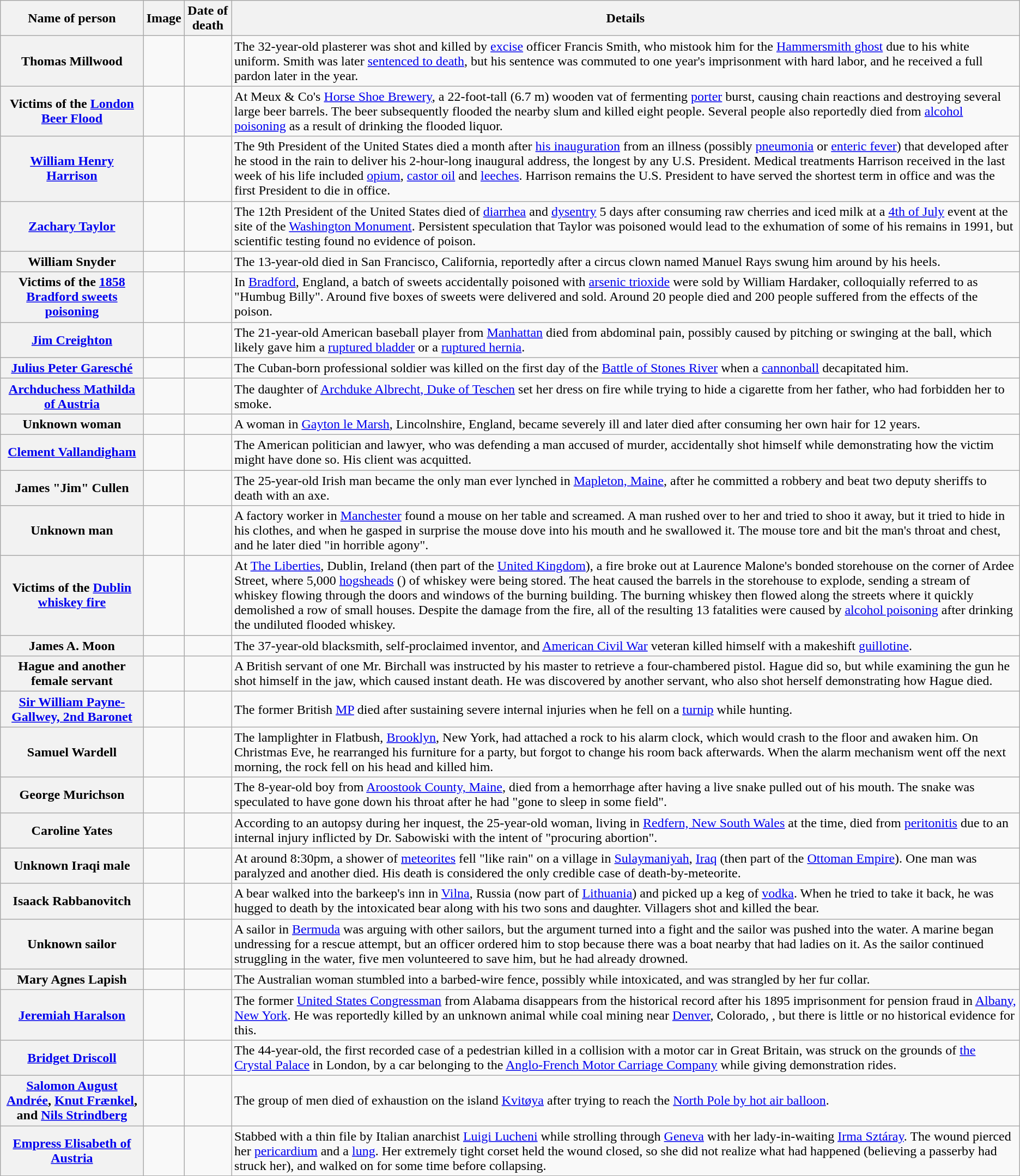<table class="wikitable">
<tr>
<th scope="col">Name of person</th>
<th scope="col">Image</th>
<th scope="col">Date of death</th>
<th scope="col">Details</th>
</tr>
<tr>
<th>Thomas Millwood</th>
<td></td>
<td></td>
<td>The 32-year-old plasterer was shot and killed by <a href='#'>excise</a> officer Francis Smith, who mistook him for the <a href='#'>Hammersmith ghost</a> due to his white uniform. Smith was later <a href='#'>sentenced to death</a>, but his sentence was commuted to one year's imprisonment with hard labor, and he received a full pardon later in the year.</td>
</tr>
<tr>
<th>Victims of the <a href='#'>London Beer Flood</a></th>
<td></td>
<td></td>
<td>At Meux & Co's <a href='#'>Horse Shoe Brewery</a>, a 22-foot-tall (6.7 m) wooden vat of fermenting <a href='#'>porter</a> burst, causing chain reactions and destroying several large beer barrels. The beer subsequently flooded the nearby slum and killed eight people. Several people also reportedly died from <a href='#'>alcohol poisoning</a> as a result of drinking the flooded liquor.</td>
</tr>
<tr>
<th><a href='#'>William Henry Harrison</a></th>
<td></td>
<td></td>
<td>The 9th President of the United States died a month after <a href='#'>his inauguration</a> from an illness (possibly <a href='#'>pneumonia</a> or <a href='#'>enteric fever</a>) that developed after he stood in the rain to deliver his 2-hour-long inaugural address, the longest by any U.S. President. Medical treatments Harrison received in the last week of his life included <a href='#'>opium</a>, <a href='#'>castor oil</a> and <a href='#'>leeches</a>. Harrison remains the U.S. President to have served the shortest term in office and was the first President to die in office.</td>
</tr>
<tr>
<th><a href='#'>Zachary Taylor</a></th>
<td></td>
<td></td>
<td>The 12th President of the United States died of <a href='#'>diarrhea</a> and <a href='#'>dysentry</a> 5 days after consuming raw cherries and iced milk at a <a href='#'>4th of July</a> event at the site of the <a href='#'>Washington Monument</a>. Persistent speculation that Taylor was poisoned would lead to the exhumation of some of his remains in 1991, but scientific testing found no evidence of poison.</td>
</tr>
<tr>
<th>William Snyder</th>
<td></td>
<td></td>
<td>The 13-year-old died in San Francisco, California, reportedly after a circus clown named Manuel Rays swung him around by his heels.</td>
</tr>
<tr>
<th>Victims of the <a href='#'>1858 Bradford sweets poisoning</a></th>
<td></td>
<td></td>
<td>In <a href='#'>Bradford</a>, England, a batch of sweets accidentally poisoned with <a href='#'>arsenic trioxide</a> were sold by William Hardaker, colloquially referred to as "Humbug Billy". Around five boxes of sweets were delivered and sold. Around 20 people died and 200 people suffered from the effects of the poison.</td>
</tr>
<tr>
<th><a href='#'>Jim Creighton</a></th>
<td></td>
<td></td>
<td>The 21-year-old American baseball player from <a href='#'>Manhattan</a> died from abdominal pain, possibly caused by pitching or swinging at the ball, which likely gave him a <a href='#'>ruptured bladder</a> or a <a href='#'>ruptured hernia</a>.</td>
</tr>
<tr>
<th><a href='#'>Julius Peter Garesché</a></th>
<td></td>
<td></td>
<td>The Cuban-born professional soldier was killed on the first day of the <a href='#'>Battle of Stones River</a> when a <a href='#'>cannonball</a> decapitated him.</td>
</tr>
<tr>
<th><a href='#'>Archduchess Mathilda of Austria</a></th>
<td></td>
<td></td>
<td>The daughter of <a href='#'>Archduke Albrecht, Duke of Teschen</a> set her dress on fire while trying to hide a cigarette from her father, who had forbidden her to smoke.</td>
</tr>
<tr>
<th>Unknown woman</th>
<td></td>
<td></td>
<td>A woman in <a href='#'>Gayton le Marsh</a>, Lincolnshire, England, became severely ill and later died after consuming her own hair for 12 years.</td>
</tr>
<tr>
<th><a href='#'>Clement Vallandigham</a></th>
<td></td>
<td></td>
<td>The American politician and lawyer, who was defending a man accused of murder, accidentally shot himself while demonstrating how the victim might have done so. His client was acquitted.</td>
</tr>
<tr>
<th>James "Jim" Cullen</th>
<td></td>
<td></td>
<td>The 25-year-old Irish man became the only man ever lynched in <a href='#'>Mapleton, Maine</a>, after he committed a robbery and beat two deputy sheriffs to death with an axe.</td>
</tr>
<tr>
<th>Unknown man</th>
<td></td>
<td></td>
<td>A factory worker in <a href='#'>Manchester</a> found a mouse on her table and screamed. A man rushed over to her and tried to shoo it away, but it tried to hide in his clothes, and when he gasped in surprise the mouse dove into his mouth and he swallowed it. The mouse tore and bit the man's throat and chest, and he later died "in horrible agony".</td>
</tr>
<tr>
<th>Victims of the <a href='#'>Dublin whiskey fire</a></th>
<td></td>
<td></td>
<td>At <a href='#'>The Liberties</a>, Dublin, Ireland (then part of the <a href='#'>United Kingdom</a>), a fire broke out at Laurence Malone's bonded storehouse on the corner of Ardee Street, where 5,000 <a href='#'>hogsheads</a> () of whiskey were being stored. The heat caused the barrels in the storehouse to explode, sending a stream of whiskey flowing through the doors and windows of the burning building. The burning whiskey then flowed along the streets where it quickly demolished a row of small houses. Despite the damage from the fire, all of the resulting 13 fatalities were caused by <a href='#'>alcohol poisoning</a> after drinking the undiluted flooded whiskey.</td>
</tr>
<tr>
<th>James A. Moon</th>
<td></td>
<td></td>
<td>The 37-year-old blacksmith, self-proclaimed inventor, and <a href='#'>American Civil War</a> veteran killed himself with a makeshift <a href='#'>guillotine</a>.</td>
</tr>
<tr>
<th>Hague and another female servant</th>
<td></td>
<td></td>
<td>A British servant of one Mr. Birchall was instructed by his master to retrieve a four-chambered pistol. Hague did so, but while examining the gun he shot himself in the jaw, which caused instant death. He was discovered by another servant, who also shot herself demonstrating how Hague died.</td>
</tr>
<tr>
<th><a href='#'>Sir William Payne-Gallwey, 2nd Baronet</a></th>
<td></td>
<td></td>
<td>The former British <a href='#'>MP</a> died after sustaining severe internal injuries when he fell on a <a href='#'>turnip</a> while hunting.</td>
</tr>
<tr>
<th>Samuel Wardell</th>
<td></td>
<td></td>
<td>The lamplighter in Flatbush, <a href='#'>Brooklyn</a>, New York, had attached a  rock to his alarm clock, which would crash to the floor and awaken him. On Christmas Eve, he rearranged his furniture for a party, but forgot to change his room back afterwards. When the alarm mechanism went off the next morning, the rock fell on his head and killed him.</td>
</tr>
<tr>
<th>George Murichson</th>
<td></td>
<td></td>
<td>The 8-year-old boy from <a href='#'>Aroostook County, Maine</a>, died from a hemorrhage after having a live snake pulled out of his mouth. The snake was speculated to have gone down his throat after he had "gone to sleep in some field".</td>
</tr>
<tr>
<th>Caroline Yates</th>
<td></td>
<td></td>
<td>According to an autopsy during her inquest, the 25-year-old woman, living in <a href='#'>Redfern, New South Wales</a> at the time, died from <a href='#'>peritonitis</a> due to an internal injury inflicted by Dr. Sabowiski with the intent of "procuring abortion".</td>
</tr>
<tr>
<th>Unknown Iraqi male</th>
<td></td>
<td></td>
<td>At around 8:30pm, a shower of <a href='#'>meteorites</a> fell "like rain" on a village in <a href='#'>Sulaymaniyah</a>, <a href='#'>Iraq</a> (then part of the <a href='#'>Ottoman Empire</a>). One man was paralyzed and another died. His death is considered the only credible case of death-by-meteorite.</td>
</tr>
<tr>
<th>Isaack Rabbanovitch</th>
<td></td>
<td></td>
<td>A bear walked into the barkeep's inn in <a href='#'>Vilna</a>, Russia (now part of <a href='#'>Lithuania</a>) and picked up a keg of <a href='#'>vodka</a>. When he tried to take it back, he was hugged to death by the intoxicated bear along with his two sons and daughter. Villagers shot and killed the bear.</td>
</tr>
<tr>
<th>Unknown sailor</th>
<td></td>
<td></td>
<td>A sailor in <a href='#'>Bermuda</a> was arguing with other sailors, but the argument turned into a fight and the sailor was pushed into the water. A marine began undressing for a rescue attempt, but an officer ordered him to stop because there was a boat nearby that had ladies on it. As the sailor continued struggling in the water, five men volunteered to save him, but he had already drowned.</td>
</tr>
<tr>
<th>Mary Agnes Lapish</th>
<td></td>
<td></td>
<td>The Australian woman stumbled into a barbed-wire fence, possibly while intoxicated, and was strangled by her fur collar.</td>
</tr>
<tr>
<th><a href='#'>Jeremiah Haralson</a></th>
<td></td>
<td></td>
<td>The former <a href='#'>United States Congressman</a> from Alabama disappears from the historical record after his 1895 imprisonment for pension fraud in <a href='#'>Albany, New York</a>. He was reportedly killed by an unknown animal while coal mining near <a href='#'>Denver</a>, Colorado, , but there is little or no historical evidence for this.</td>
</tr>
<tr>
<th><a href='#'>Bridget Driscoll</a></th>
<td></td>
<td></td>
<td>The 44-year-old, the first recorded case of a pedestrian killed in a collision with a motor car in Great Britain, was struck on the grounds of <a href='#'>the Crystal Palace</a> in London, by a car belonging to the <a href='#'>Anglo-French Motor Carriage Company</a> while giving demonstration rides.</td>
</tr>
<tr>
<th><a href='#'>Salomon August Andrée</a>, <a href='#'>Knut Frænkel</a>, and <a href='#'>Nils Strindberg</a></th>
<td></td>
<td></td>
<td>The group of men died of exhaustion on the island <a href='#'>Kvitøya</a> after trying to reach the <a href='#'>North Pole by hot air balloon</a>.</td>
</tr>
<tr>
<th><a href='#'>Empress Elisabeth of Austria</a></th>
<td></td>
<td></td>
<td>Stabbed with a thin file by Italian anarchist <a href='#'>Luigi Lucheni</a> while strolling through <a href='#'>Geneva</a> with her lady-in-waiting <a href='#'>Irma Sztáray</a>. The wound pierced her <a href='#'>pericardium</a> and a <a href='#'>lung</a>. Her extremely tight corset held the wound closed, so she did not realize what had happened (believing a passerby had struck her), and walked on for some time before collapsing.</td>
</tr>
<tr>
</tr>
</table>
